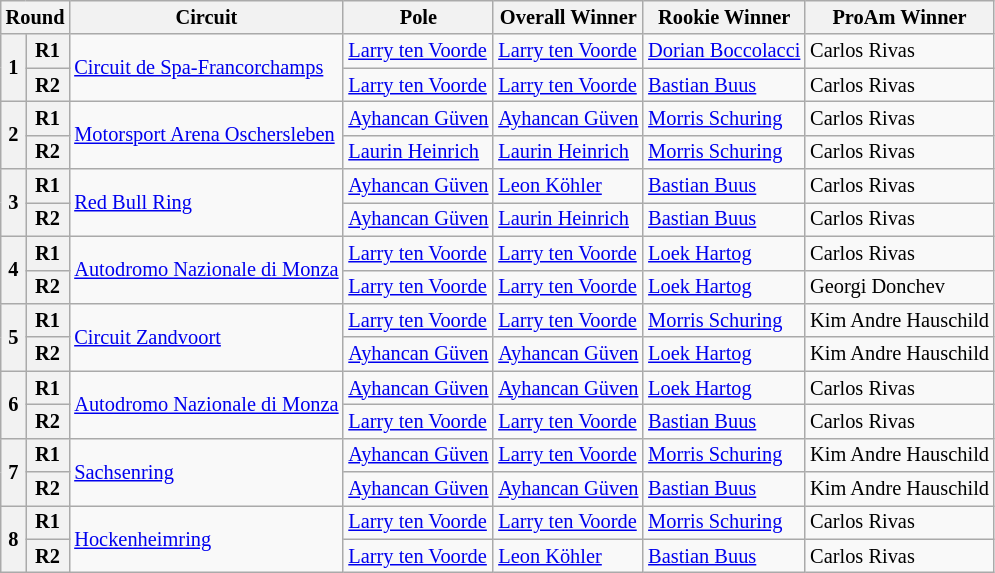<table class="wikitable" style="font-size:85%;">
<tr>
<th colspan=2>Round</th>
<th>Circuit</th>
<th>Pole</th>
<th>Overall Winner</th>
<th>Rookie Winner</th>
<th>ProAm Winner</th>
</tr>
<tr>
<th rowspan=2>1</th>
<th>R1</th>
<td rowspan=2> <a href='#'>Circuit de Spa-Francorchamps</a></td>
<td> <a href='#'>Larry ten Voorde</a></td>
<td> <a href='#'>Larry ten Voorde</a></td>
<td> <a href='#'>Dorian Boccolacci</a></td>
<td> Carlos Rivas</td>
</tr>
<tr>
<th>R2</th>
<td> <a href='#'>Larry ten Voorde</a></td>
<td> <a href='#'>Larry ten Voorde</a></td>
<td> <a href='#'>Bastian Buus</a></td>
<td> Carlos Rivas</td>
</tr>
<tr>
<th rowspan=2>2</th>
<th>R1</th>
<td rowspan=2> <a href='#'>Motorsport Arena Oschersleben</a></td>
<td> <a href='#'>Ayhancan Güven</a></td>
<td> <a href='#'>Ayhancan Güven</a></td>
<td> <a href='#'>Morris Schuring</a></td>
<td> Carlos Rivas</td>
</tr>
<tr>
<th>R2</th>
<td> <a href='#'>Laurin Heinrich</a></td>
<td> <a href='#'>Laurin Heinrich</a></td>
<td> <a href='#'>Morris Schuring</a></td>
<td> Carlos Rivas</td>
</tr>
<tr>
<th rowspan=2>3</th>
<th>R1</th>
<td rowspan=2> <a href='#'>Red Bull Ring</a></td>
<td> <a href='#'>Ayhancan Güven</a></td>
<td> <a href='#'>Leon Köhler</a></td>
<td> <a href='#'>Bastian Buus</a></td>
<td> Carlos Rivas</td>
</tr>
<tr>
<th>R2</th>
<td> <a href='#'>Ayhancan Güven</a></td>
<td> <a href='#'>Laurin Heinrich</a></td>
<td> <a href='#'>Bastian Buus</a></td>
<td> Carlos Rivas</td>
</tr>
<tr>
<th rowspan=2>4</th>
<th>R1</th>
<td rowspan=2> <a href='#'>Autodromo Nazionale di Monza</a></td>
<td> <a href='#'>Larry ten Voorde</a></td>
<td> <a href='#'>Larry ten Voorde</a></td>
<td> <a href='#'>Loek Hartog</a></td>
<td> Carlos Rivas</td>
</tr>
<tr>
<th>R2</th>
<td> <a href='#'>Larry ten Voorde</a></td>
<td> <a href='#'>Larry ten Voorde</a></td>
<td> <a href='#'>Loek Hartog</a></td>
<td> Georgi Donchev</td>
</tr>
<tr>
<th rowspan=2>5</th>
<th>R1</th>
<td rowspan=2> <a href='#'>Circuit Zandvoort</a></td>
<td> <a href='#'>Larry ten Voorde</a></td>
<td> <a href='#'>Larry ten Voorde</a></td>
<td> <a href='#'>Morris Schuring</a></td>
<td> Kim Andre Hauschild</td>
</tr>
<tr>
<th>R2</th>
<td> <a href='#'>Ayhancan Güven</a></td>
<td> <a href='#'>Ayhancan Güven</a></td>
<td> <a href='#'>Loek Hartog</a></td>
<td> Kim Andre Hauschild</td>
</tr>
<tr>
<th rowspan=2>6</th>
<th>R1</th>
<td rowspan=2> <a href='#'>Autodromo Nazionale di Monza</a></td>
<td> <a href='#'>Ayhancan Güven</a></td>
<td> <a href='#'>Ayhancan Güven</a></td>
<td> <a href='#'>Loek Hartog</a></td>
<td> Carlos Rivas</td>
</tr>
<tr>
<th>R2</th>
<td> <a href='#'>Larry ten Voorde</a></td>
<td> <a href='#'>Larry ten Voorde</a></td>
<td> <a href='#'>Bastian Buus</a></td>
<td> Carlos Rivas</td>
</tr>
<tr>
<th rowspan=2>7</th>
<th>R1</th>
<td rowspan=2> <a href='#'>Sachsenring</a></td>
<td> <a href='#'>Ayhancan Güven</a></td>
<td> <a href='#'>Larry ten Voorde</a></td>
<td> <a href='#'>Morris Schuring</a></td>
<td> Kim Andre Hauschild</td>
</tr>
<tr>
<th>R2</th>
<td> <a href='#'>Ayhancan Güven</a></td>
<td> <a href='#'>Ayhancan Güven</a></td>
<td> <a href='#'>Bastian Buus</a></td>
<td> Kim Andre Hauschild</td>
</tr>
<tr>
<th rowspan=2>8</th>
<th>R1</th>
<td rowspan=2> <a href='#'>Hockenheimring</a></td>
<td> <a href='#'>Larry ten Voorde</a></td>
<td> <a href='#'>Larry ten Voorde</a></td>
<td> <a href='#'>Morris Schuring</a></td>
<td> Carlos Rivas</td>
</tr>
<tr>
<th>R2</th>
<td> <a href='#'>Larry ten Voorde</a></td>
<td> <a href='#'>Leon Köhler</a></td>
<td> <a href='#'>Bastian Buus</a></td>
<td> Carlos Rivas</td>
</tr>
</table>
